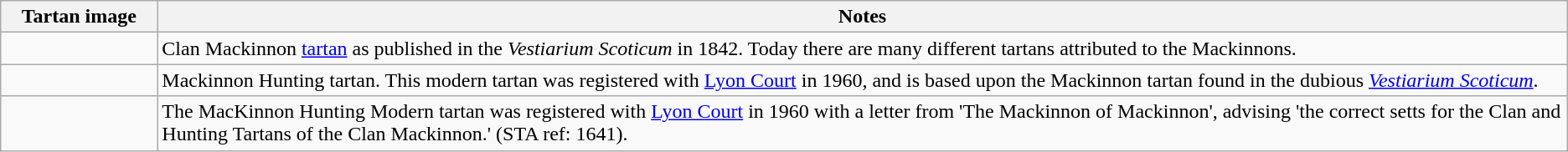<table class="wikitable">
<tr>
<th width=10%>Tartan image</th>
<th width=90%>Notes</th>
</tr>
<tr>
<td></td>
<td>Clan Mackinnon <a href='#'>tartan</a> as published in the <em>Vestiarium Scoticum</em> in 1842. Today there are many different tartans attributed to the Mackinnons.</td>
</tr>
<tr>
<td></td>
<td>Mackinnon Hunting tartan. This modern tartan was registered with <a href='#'>Lyon Court</a> in 1960, and is based upon the Mackinnon tartan found in the dubious <em><a href='#'>Vestiarium Scoticum</a></em>.</td>
</tr>
<tr>
<td></td>
<td>The MacKinnon Hunting Modern tartan was registered with <a href='#'>Lyon Court</a> in 1960 with a letter from 'The Mackinnon of Mackinnon', advising 'the correct setts for the Clan and Hunting Tartans of the Clan Mackinnon.'  (STA ref: 1641).</td>
</tr>
</table>
